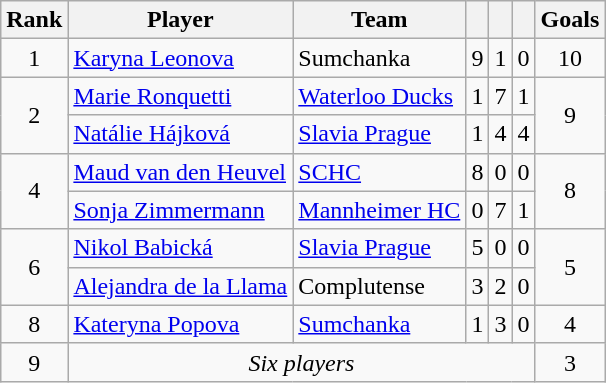<table class="wikitable" style="text-align: center;">
<tr>
<th>Rank</th>
<th>Player</th>
<th>Team</th>
<th></th>
<th></th>
<th></th>
<th>Goals</th>
</tr>
<tr>
<td>1</td>
<td style="text-align: left;"> <a href='#'>Karyna Leonova</a></td>
<td style="text-align: left;"> Sumchanka</td>
<td>9</td>
<td>1</td>
<td>0</td>
<td>10</td>
</tr>
<tr>
<td rowspan=2>2</td>
<td style="text-align: left;"> <a href='#'>Marie Ronquetti</a></td>
<td style="text-align: left;"> <a href='#'>Waterloo Ducks</a></td>
<td>1</td>
<td>7</td>
<td>1</td>
<td rowspan=2>9</td>
</tr>
<tr>
<td style="text-align: left;"> <a href='#'>Natálie Hájková</a></td>
<td style="text-align: left;"> <a href='#'>Slavia Prague</a></td>
<td>1</td>
<td>4</td>
<td>4</td>
</tr>
<tr>
<td rowspan=2>4</td>
<td style="text-align: left;"> <a href='#'>Maud van den Heuvel</a></td>
<td style="text-align: left;"> <a href='#'>SCHC</a></td>
<td>8</td>
<td>0</td>
<td>0</td>
<td rowspan=2>8</td>
</tr>
<tr>
<td style="text-align: left;"> <a href='#'>Sonja Zimmermann</a></td>
<td style="text-align: left;"> <a href='#'>Mannheimer HC</a></td>
<td>0</td>
<td>7</td>
<td>1</td>
</tr>
<tr>
<td rowspan=2>6</td>
<td style="text-align: left;"> <a href='#'>Nikol Babická</a></td>
<td style="text-align: left;"> <a href='#'>Slavia Prague</a></td>
<td>5</td>
<td>0</td>
<td>0</td>
<td rowspan=2>5</td>
</tr>
<tr>
<td style="text-align: left;"> <a href='#'>Alejandra de la Llama</a></td>
<td style="text-align: left;"> Complutense</td>
<td>3</td>
<td>2</td>
<td>0</td>
</tr>
<tr>
<td>8</td>
<td style="text-align: left;"> <a href='#'>Kateryna Popova</a></td>
<td style="text-align: left;"> <a href='#'>Sumchanka</a></td>
<td>1</td>
<td>3</td>
<td>0</td>
<td>4</td>
</tr>
<tr>
<td>9</td>
<td colspan=5><em>Six players</em></td>
<td>3</td>
</tr>
</table>
